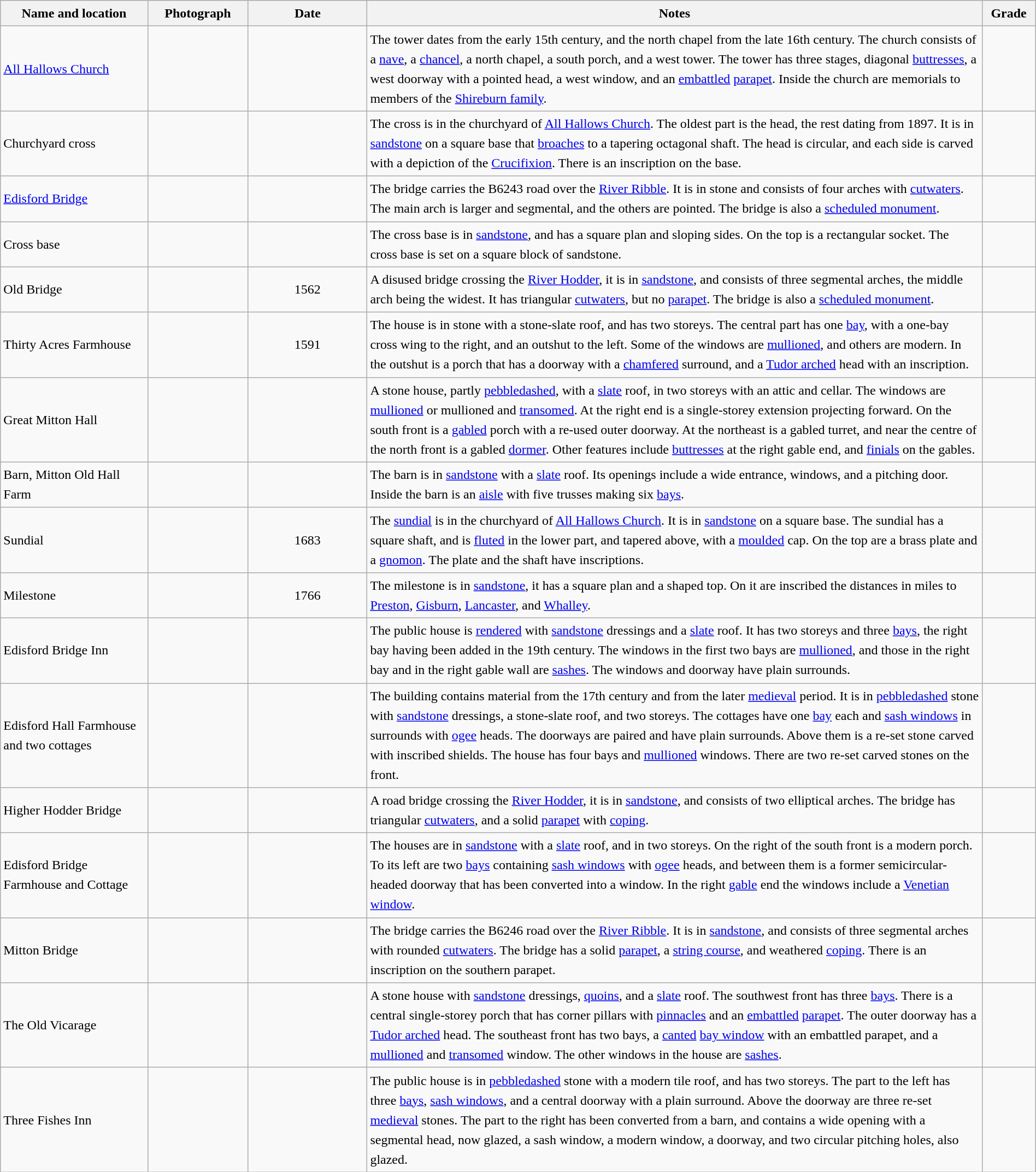<table class="wikitable sortable plainrowheaders" style="width:100%;border:0px;text-align:left;line-height:150%;">
<tr>
<th scope="col"  style="width:150px">Name and location</th>
<th scope="col"  style="width:100px" class="unsortable">Photograph</th>
<th scope="col"  style="width:120px">Date</th>
<th scope="col"  style="width:650px" class="unsortable">Notes</th>
<th scope="col"  style="width:50px">Grade</th>
</tr>
<tr>
<td><a href='#'>All Hallows Church</a><br><small></small></td>
<td></td>
<td align="center"></td>
<td>The tower dates from the early 15th century, and the north chapel from the late 16th century.  The church consists of a <a href='#'>nave</a>, a <a href='#'>chancel</a>, a north chapel, a south porch, and a west tower.  The tower has three stages, diagonal <a href='#'>buttresses</a>, a west doorway with a pointed head, a west window, and an <a href='#'>embattled</a> <a href='#'>parapet</a>.  Inside the church are memorials to members of the <a href='#'>Shireburn family</a>.</td>
<td align="center" ></td>
</tr>
<tr>
<td>Churchyard cross<br><small></small></td>
<td></td>
<td align="center"></td>
<td>The cross is in the churchyard of <a href='#'>All Hallows Church</a>.  The oldest part is the head, the rest dating from 1897.  It is in <a href='#'>sandstone</a> on a square base that <a href='#'>broaches</a> to a tapering octagonal shaft.  The head is circular, and each side is carved with a depiction of the <a href='#'>Crucifixion</a>.  There is an inscription on the base.</td>
<td align="center" ></td>
</tr>
<tr>
<td><a href='#'>Edisford Bridge</a><br><small></small></td>
<td></td>
<td align="center"></td>
<td>The bridge carries the B6243 road over the <a href='#'>River Ribble</a>.  It is in stone and consists of four arches with <a href='#'>cutwaters</a>.  The main arch is larger and segmental, and the others are pointed.  The bridge is also a <a href='#'>scheduled monument</a>.</td>
<td align="center" ></td>
</tr>
<tr>
<td>Cross base<br><small></small></td>
<td></td>
<td align="center"></td>
<td>The cross base is in <a href='#'>sandstone</a>, and has a square plan and sloping sides.  On the top is a rectangular socket.  The cross base is set on a square block of sandstone.</td>
<td align="center" ></td>
</tr>
<tr>
<td>Old Bridge<br><small></small></td>
<td></td>
<td align="center">1562</td>
<td>A disused bridge crossing the <a href='#'>River Hodder</a>, it is in <a href='#'>sandstone</a>, and consists of three segmental arches, the middle arch being the widest.  It has triangular <a href='#'>cutwaters</a>, but no <a href='#'>parapet</a>.  The bridge is also a <a href='#'>scheduled monument</a>.</td>
<td align="center" ></td>
</tr>
<tr>
<td>Thirty Acres Farmhouse<br><small></small></td>
<td></td>
<td align="center">1591</td>
<td>The house is in stone with a stone-slate roof, and has two storeys.  The central part has one <a href='#'>bay</a>, with a one-bay cross wing to the right, and an outshut to the left.  Some of the windows are <a href='#'>mullioned</a>, and others are modern.  In the outshut is a porch that has a doorway with a <a href='#'>chamfered</a> surround, and a <a href='#'>Tudor arched</a> head with an inscription.</td>
<td align="center" ></td>
</tr>
<tr>
<td>Great Mitton Hall<br><small></small></td>
<td></td>
<td align="center"></td>
<td>A stone house, partly <a href='#'>pebbledashed</a>, with a <a href='#'>slate</a> roof, in two storeys with an attic and cellar.  The windows are <a href='#'>mullioned</a> or mullioned and <a href='#'>transomed</a>.  At the right end is a single-storey extension projecting forward.  On the south front is a <a href='#'>gabled</a> porch with a re-used outer doorway.  At the northeast is a gabled turret, and near the centre of the north front is a gabled <a href='#'>dormer</a>.  Other features include <a href='#'>buttresses</a> at the right gable end, and <a href='#'>finials</a> on the gables.</td>
<td align="center" ></td>
</tr>
<tr>
<td>Barn, Mitton Old Hall Farm<br><small></small></td>
<td></td>
<td align="center"></td>
<td>The barn is in <a href='#'>sandstone</a> with a <a href='#'>slate</a> roof.  Its openings include a wide entrance, windows, and a pitching door.  Inside the barn is an <a href='#'>aisle</a> with five trusses making six <a href='#'>bays</a>.</td>
<td align="center" ></td>
</tr>
<tr>
<td>Sundial<br><small></small></td>
<td></td>
<td align="center">1683</td>
<td>The <a href='#'>sundial</a> is in the churchyard of <a href='#'>All Hallows Church</a>.  It is in <a href='#'>sandstone</a> on a square base.  The sundial has a square shaft, and is <a href='#'>fluted</a> in the lower part, and tapered above, with a <a href='#'>moulded</a> cap.  On the top are a brass plate and a <a href='#'>gnomon</a>.  The plate and the shaft have inscriptions.</td>
<td align="center" ></td>
</tr>
<tr>
<td>Milestone<br><small></small></td>
<td></td>
<td align="center">1766</td>
<td>The milestone is in <a href='#'>sandstone</a>, it has a square plan and a shaped top.  On it are inscribed the distances in miles to <a href='#'>Preston</a>, <a href='#'>Gisburn</a>, <a href='#'>Lancaster</a>, and <a href='#'>Whalley</a>.</td>
<td align="center" ></td>
</tr>
<tr>
<td>Edisford Bridge Inn<br><small></small></td>
<td></td>
<td align="center"></td>
<td>The public house is <a href='#'>rendered</a> with <a href='#'>sandstone</a> dressings and a <a href='#'>slate</a> roof.  It has two storeys and three <a href='#'>bays</a>, the right bay having been added in the 19th century.  The windows in the first two bays are <a href='#'>mullioned</a>, and those in the right bay and in the right gable wall are <a href='#'>sashes</a>.  The windows and doorway have plain surrounds.</td>
<td align="center" ></td>
</tr>
<tr>
<td>Edisford Hall Farmhouse and two cottages<br><small></small></td>
<td></td>
<td align="center"></td>
<td>The building contains material from the 17th century and from the later <a href='#'>medieval</a> period.  It is in <a href='#'>pebbledashed</a> stone with <a href='#'>sandstone</a> dressings, a stone-slate roof, and two storeys.  The cottages have one <a href='#'>bay</a> each and <a href='#'>sash windows</a> in surrounds with <a href='#'>ogee</a> heads.  The doorways are paired and have plain surrounds.  Above them is a re-set stone carved with inscribed shields.  The house has four bays and <a href='#'>mullioned</a> windows.  There are two re-set carved stones on the front.</td>
<td align="center" ></td>
</tr>
<tr>
<td>Higher Hodder Bridge<br><small></small></td>
<td></td>
<td align="center"></td>
<td>A road bridge crossing the <a href='#'>River Hodder</a>, it is in <a href='#'>sandstone</a>, and consists of two elliptical arches.  The bridge has triangular <a href='#'>cutwaters</a>, and a solid <a href='#'>parapet</a> with <a href='#'>coping</a>.</td>
<td align="center" ></td>
</tr>
<tr>
<td>Edisford Bridge Farmhouse and Cottage<br><small></small></td>
<td></td>
<td align="center"></td>
<td>The houses are in <a href='#'>sandstone</a> with a <a href='#'>slate</a> roof, and in two storeys.  On the right of the south front is a modern porch.  To its left are two <a href='#'>bays</a> containing <a href='#'>sash windows</a> with <a href='#'>ogee</a> heads, and between them is a former semicircular-headed doorway that has been converted into a window.  In the right <a href='#'>gable</a> end the windows include a <a href='#'>Venetian window</a>.</td>
<td align="center" ></td>
</tr>
<tr>
<td>Mitton Bridge<br><small></small></td>
<td></td>
<td align="center"></td>
<td>The bridge carries the B6246 road over the <a href='#'>River Ribble</a>.  It is in <a href='#'>sandstone</a>, and consists of three segmental arches with rounded <a href='#'>cutwaters</a>.  The bridge has a solid <a href='#'>parapet</a>, a <a href='#'>string course</a>, and weathered <a href='#'>coping</a>.  There is an inscription on the southern parapet.</td>
<td align="center" ></td>
</tr>
<tr>
<td>The Old Vicarage<br><small></small></td>
<td></td>
<td align="center"></td>
<td>A stone house with <a href='#'>sandstone</a> dressings, <a href='#'>quoins</a>, and a <a href='#'>slate</a> roof.  The southwest front has three <a href='#'>bays</a>.  There is a central single-storey porch that has corner pillars with <a href='#'>pinnacles</a> and an <a href='#'>embattled</a> <a href='#'>parapet</a>.  The outer doorway has a <a href='#'>Tudor arched</a> head.  The southeast front has two bays, a <a href='#'>canted</a> <a href='#'>bay window</a> with an embattled parapet, and a <a href='#'>mullioned</a> and <a href='#'>transomed</a> window.  The other windows in the house are <a href='#'>sashes</a>.</td>
<td align="center" ></td>
</tr>
<tr>
<td>Three Fishes Inn<br><small></small></td>
<td></td>
<td align="center"></td>
<td>The public house is in <a href='#'>pebbledashed</a> stone with a modern tile roof, and has two storeys.  The part to the left has three <a href='#'>bays</a>, <a href='#'>sash windows</a>, and a central doorway with a plain surround.  Above the doorway are three re-set <a href='#'>medieval</a> stones.  The part to the right has been converted from a barn, and contains a wide opening with a segmental head, now glazed, a sash window, a modern window, a doorway, and two circular pitching holes, also glazed.</td>
<td align="center" ></td>
</tr>
<tr>
</tr>
</table>
